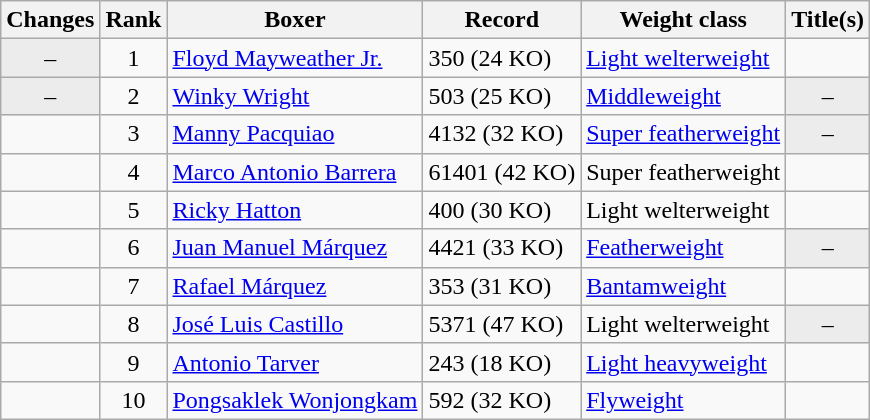<table class="wikitable ">
<tr>
<th>Changes</th>
<th>Rank</th>
<th>Boxer</th>
<th>Record</th>
<th>Weight class</th>
<th>Title(s)</th>
</tr>
<tr>
<td align=center bgcolor=#ECECEC>–</td>
<td align=center>1</td>
<td><a href='#'>Floyd Mayweather Jr.</a></td>
<td>350 (24 KO)</td>
<td><a href='#'>Light welterweight</a></td>
<td></td>
</tr>
<tr>
<td align=center bgcolor=#ECECEC>–</td>
<td align=center>2</td>
<td><a href='#'>Winky Wright</a></td>
<td>503 (25 KO)</td>
<td><a href='#'>Middleweight</a></td>
<td align=center bgcolor=#ECECEC data-sort-value="Z">–</td>
</tr>
<tr>
<td align=center></td>
<td align=center>3</td>
<td><a href='#'>Manny Pacquiao</a></td>
<td>4132 (32 KO)</td>
<td><a href='#'>Super featherweight</a></td>
<td align=center bgcolor=#ECECEC data-sort-value="Z">–</td>
</tr>
<tr>
<td align=center></td>
<td align=center>4</td>
<td><a href='#'>Marco Antonio Barrera</a></td>
<td>61401 (42 KO)</td>
<td>Super featherweight</td>
<td></td>
</tr>
<tr>
<td align=center></td>
<td align=center>5</td>
<td><a href='#'>Ricky Hatton</a></td>
<td>400 (30 KO)</td>
<td>Light welterweight</td>
<td></td>
</tr>
<tr>
<td align=center></td>
<td align=center>6</td>
<td><a href='#'>Juan Manuel Márquez</a></td>
<td>4421 (33 KO)</td>
<td><a href='#'>Featherweight</a></td>
<td align=center bgcolor=#ECECEC data-sort-value="Z">–</td>
</tr>
<tr>
<td align=center></td>
<td align=center>7</td>
<td><a href='#'>Rafael Márquez</a></td>
<td>353 (31 KO)</td>
<td><a href='#'>Bantamweight</a></td>
<td></td>
</tr>
<tr>
<td align=center></td>
<td align=center>8</td>
<td><a href='#'>José Luis Castillo</a></td>
<td>5371 (47 KO)</td>
<td>Light welterweight</td>
<td align=center bgcolor=#ECECEC data-sort-value="Z">–</td>
</tr>
<tr>
<td align=center></td>
<td align=center>9</td>
<td><a href='#'>Antonio Tarver</a></td>
<td>243 (18 KO)</td>
<td><a href='#'>Light heavyweight</a></td>
<td></td>
</tr>
<tr>
<td align=center></td>
<td align=center>10</td>
<td><a href='#'>Pongsaklek Wonjongkam</a></td>
<td>592 (32 KO)</td>
<td><a href='#'>Flyweight</a></td>
<td></td>
</tr>
</table>
